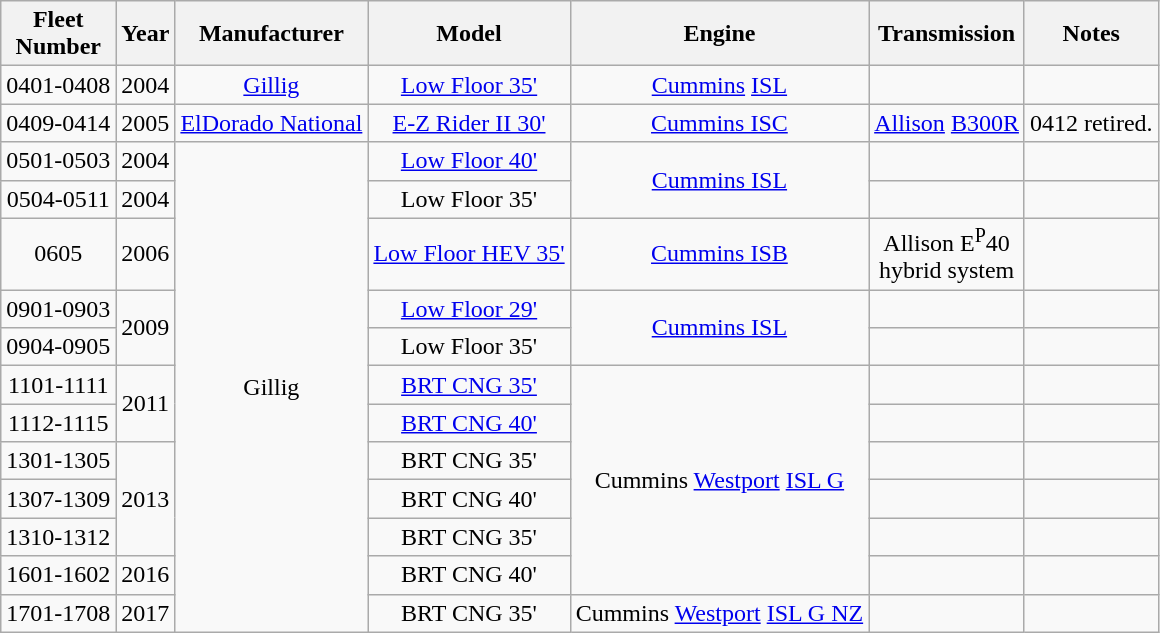<table class="wikitable">
<tr>
<th>Fleet<br>Number</th>
<th>Year</th>
<th>Manufacturer</th>
<th>Model</th>
<th>Engine</th>
<th>Transmission</th>
<th>Notes</th>
</tr>
<tr align="center">
<td>0401-0408</td>
<td>2004</td>
<td><a href='#'>Gillig</a></td>
<td><a href='#'>Low Floor 35'</a></td>
<td><a href='#'>Cummins</a> <a href='#'>ISL</a></td>
<td></td>
<td></td>
</tr>
<tr align="center">
<td>0409-0414</td>
<td>2005</td>
<td><a href='#'>ElDorado National</a></td>
<td><a href='#'>E-Z Rider II 30'</a></td>
<td><a href='#'>Cummins ISC</a></td>
<td><a href='#'>Allison</a> <a href='#'>B300R</a></td>
<td align="left">0412 retired.</td>
</tr>
<tr align="center">
<td>0501-0503</td>
<td>2004</td>
<td rowspan="12">Gillig</td>
<td><a href='#'>Low Floor 40'</a></td>
<td rowspan="2"><a href='#'>Cummins ISL</a></td>
<td></td>
<td></td>
</tr>
<tr align="center">
<td>0504-0511</td>
<td>2004</td>
<td>Low Floor 35'</td>
<td></td>
<td></td>
</tr>
<tr align="center">
<td>0605</td>
<td>2006</td>
<td><a href='#'>Low Floor HEV 35'</a></td>
<td><a href='#'>Cummins ISB</a></td>
<td>Allison E<sup>P</sup>40<br>hybrid system</td>
<td></td>
</tr>
<tr align="center">
<td>0901-0903</td>
<td rowspan="2">2009</td>
<td><a href='#'>Low Floor 29'</a></td>
<td rowspan="2"><a href='#'>Cummins ISL</a></td>
<td></td>
<td></td>
</tr>
<tr align="center">
<td>0904-0905</td>
<td>Low Floor 35'</td>
<td></td>
<td></td>
</tr>
<tr align="center">
<td>1101-1111</td>
<td rowspan="2">2011</td>
<td><a href='#'>BRT CNG 35'</a></td>
<td rowspan="6">Cummins <a href='#'>Westport</a> <a href='#'>ISL G</a></td>
<td></td>
<td></td>
</tr>
<tr align="center">
<td>1112-1115</td>
<td><a href='#'>BRT CNG 40'</a></td>
<td></td>
<td></td>
</tr>
<tr align="center">
<td>1301-1305</td>
<td rowspan="3">2013</td>
<td>BRT CNG 35'</td>
<td></td>
<td></td>
</tr>
<tr align="center">
<td>1307-1309</td>
<td>BRT CNG 40'</td>
<td></td>
<td></td>
</tr>
<tr align="center">
<td>1310-1312</td>
<td>BRT CNG 35'</td>
<td></td>
<td></td>
</tr>
<tr align="center">
<td>1601-1602</td>
<td>2016</td>
<td>BRT CNG 40'</td>
<td></td>
<td></td>
</tr>
<tr align="center">
<td>1701-1708</td>
<td>2017</td>
<td>BRT CNG 35'</td>
<td>Cummins <a href='#'>Westport</a> <a href='#'>ISL G NZ</a></td>
<td></td>
<td></td>
</tr>
</table>
